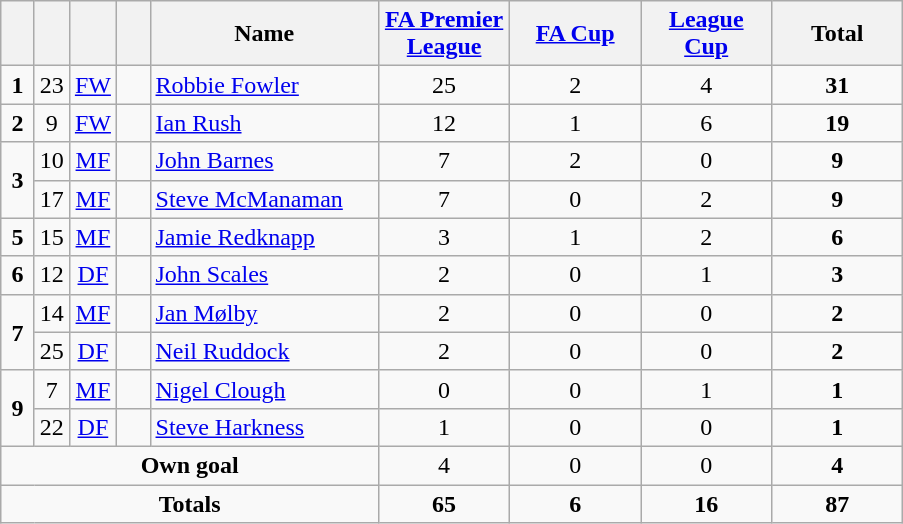<table class="wikitable" style="text-align:center">
<tr>
<th width=15></th>
<th width=15></th>
<th width=15></th>
<th width=15></th>
<th width=145>Name</th>
<th width=80><a href='#'>FA Premier League</a></th>
<th width=80><a href='#'>FA Cup</a></th>
<th width=80><a href='#'>League Cup</a></th>
<th width=80>Total</th>
</tr>
<tr>
<td><strong>1</strong></td>
<td>23</td>
<td><a href='#'>FW</a></td>
<td></td>
<td align=left><a href='#'>Robbie Fowler</a></td>
<td>25</td>
<td>2</td>
<td>4</td>
<td><strong>31</strong></td>
</tr>
<tr>
<td><strong>2</strong></td>
<td>9</td>
<td><a href='#'>FW</a></td>
<td></td>
<td align=left><a href='#'>Ian Rush</a></td>
<td>12</td>
<td>1</td>
<td>6</td>
<td><strong>19</strong></td>
</tr>
<tr>
<td rowspan=2><strong>3</strong></td>
<td>10</td>
<td><a href='#'>MF</a></td>
<td></td>
<td align=left><a href='#'>John Barnes</a></td>
<td>7</td>
<td>2</td>
<td>0</td>
<td><strong>9</strong></td>
</tr>
<tr>
<td>17</td>
<td><a href='#'>MF</a></td>
<td></td>
<td align=left><a href='#'>Steve McManaman</a></td>
<td>7</td>
<td>0</td>
<td>2</td>
<td><strong>9</strong></td>
</tr>
<tr>
<td><strong>5</strong></td>
<td>15</td>
<td><a href='#'>MF</a></td>
<td></td>
<td align=left><a href='#'>Jamie Redknapp</a></td>
<td>3</td>
<td>1</td>
<td>2</td>
<td><strong>6</strong></td>
</tr>
<tr>
<td><strong>6</strong></td>
<td>12</td>
<td><a href='#'>DF</a></td>
<td></td>
<td align=left><a href='#'>John Scales</a></td>
<td>2</td>
<td>0</td>
<td>1</td>
<td><strong>3</strong></td>
</tr>
<tr>
<td rowspan=2><strong>7</strong></td>
<td>14</td>
<td><a href='#'>MF</a></td>
<td></td>
<td align=left><a href='#'>Jan Mølby</a></td>
<td>2</td>
<td>0</td>
<td>0</td>
<td><strong>2</strong></td>
</tr>
<tr>
<td>25</td>
<td><a href='#'>DF</a></td>
<td></td>
<td align=left><a href='#'>Neil Ruddock</a></td>
<td>2</td>
<td>0</td>
<td>0</td>
<td><strong>2</strong></td>
</tr>
<tr>
<td rowspan=2><strong>9</strong></td>
<td>7</td>
<td><a href='#'>MF</a></td>
<td></td>
<td align=left><a href='#'>Nigel Clough</a></td>
<td>0</td>
<td>0</td>
<td>1</td>
<td><strong>1</strong></td>
</tr>
<tr>
<td>22</td>
<td><a href='#'>DF</a></td>
<td></td>
<td align=left><a href='#'>Steve Harkness</a></td>
<td>1</td>
<td>0</td>
<td>0</td>
<td><strong>1</strong></td>
</tr>
<tr>
<td colspan=5><strong>Own goal</strong></td>
<td>4</td>
<td>0</td>
<td>0</td>
<td><strong>4</strong></td>
</tr>
<tr>
<td colspan=5><strong>Totals</strong></td>
<td><strong>65</strong></td>
<td><strong>6</strong></td>
<td><strong>16</strong></td>
<td><strong>87</strong></td>
</tr>
</table>
